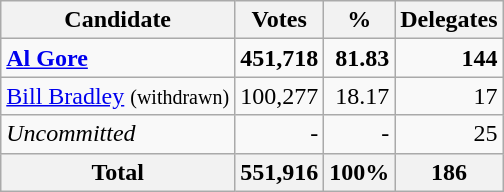<table class="wikitable sortable" style="text-align:right;">
<tr>
<th>Candidate</th>
<th>Votes</th>
<th>%</th>
<th>Delegates</th>
</tr>
<tr>
<td style="text-align:left;" data-sort-value="Gore, Al"><strong><a href='#'>Al Gore</a></strong></td>
<td><strong>451,718</strong></td>
<td><strong>81.83</strong></td>
<td><strong>144</strong></td>
</tr>
<tr>
<td style="text-align:left;" data-sort-value="Bradley, Bill"><a href='#'>Bill Bradley</a> <small>(withdrawn)</small></td>
<td>100,277</td>
<td>18.17</td>
<td>17</td>
</tr>
<tr>
<td style="text-align:left;" data-sort-value="ZZZ"><em>Uncommitted</em></td>
<td>-</td>
<td>-</td>
<td>25</td>
</tr>
<tr>
<th>Total</th>
<th>551,916</th>
<th>100%</th>
<th>186</th>
</tr>
</table>
